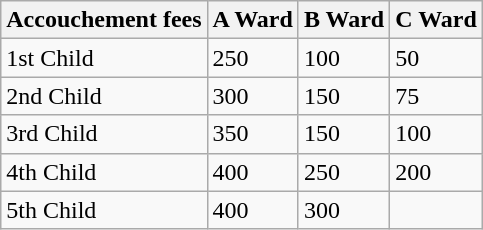<table class="wikitable">
<tr>
<th>Accouchement fees</th>
<th>A Ward</th>
<th>B Ward</th>
<th>C Ward</th>
</tr>
<tr>
<td>1st Child</td>
<td>250</td>
<td>100</td>
<td>50</td>
</tr>
<tr>
<td>2nd Child</td>
<td>300</td>
<td>150</td>
<td>75</td>
</tr>
<tr>
<td>3rd Child</td>
<td>350</td>
<td>150</td>
<td>100</td>
</tr>
<tr>
<td>4th Child</td>
<td>400</td>
<td>250</td>
<td>200</td>
</tr>
<tr>
<td>5th Child</td>
<td>400</td>
<td>300</td>
<td></td>
</tr>
</table>
